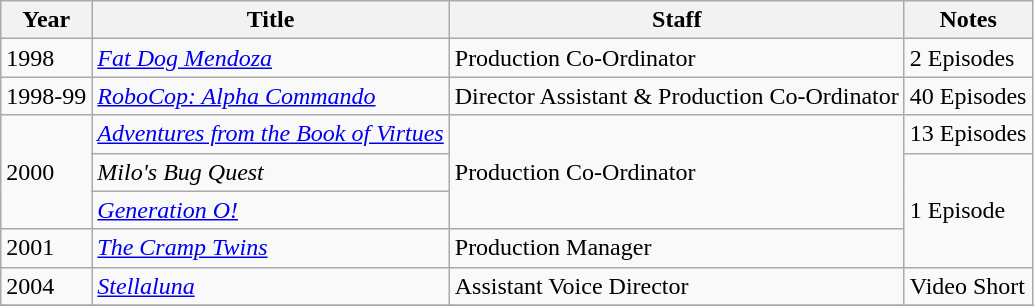<table class="wikitable sortable">
<tr>
<th>Year</th>
<th>Title</th>
<th>Staff</th>
<th>Notes</th>
</tr>
<tr>
<td>1998</td>
<td><em><a href='#'>Fat Dog Mendoza</a></em></td>
<td>Production Co-Ordinator</td>
<td>2 Episodes</td>
</tr>
<tr>
<td>1998-99</td>
<td><em><a href='#'>RoboCop: Alpha Commando</a></em></td>
<td>Director Assistant & Production Co-Ordinator</td>
<td>40 Episodes</td>
</tr>
<tr>
<td rowspan="3">2000</td>
<td><em><a href='#'>Adventures from the Book of Virtues</a></em></td>
<td rowspan="3">Production Co-Ordinator</td>
<td>13 Episodes</td>
</tr>
<tr>
<td><em>Milo's Bug Quest</em></td>
<td rowspan="3">1 Episode</td>
</tr>
<tr>
<td><em><a href='#'>Generation O!</a></em></td>
</tr>
<tr>
<td>2001</td>
<td><em><a href='#'>The Cramp Twins</a></em></td>
<td>Production Manager</td>
</tr>
<tr>
<td>2004</td>
<td><em><a href='#'>Stellaluna</a></em></td>
<td>Assistant Voice Director</td>
<td>Video Short</td>
</tr>
<tr>
</tr>
</table>
